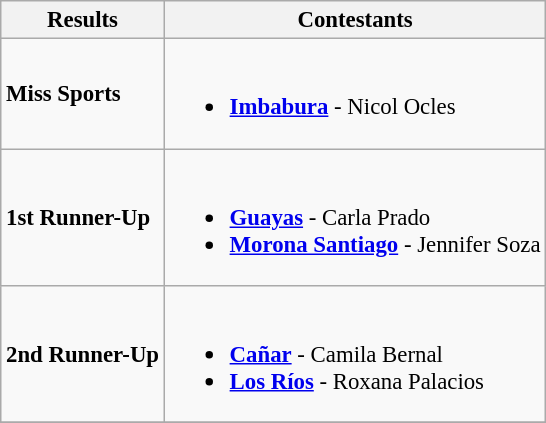<table class="wikitable" style="font-size: 95%;">
<tr>
<th>Results</th>
<th>Contestants</th>
</tr>
<tr>
<td><strong>Miss Sports</strong></td>
<td><br><ul><li><strong> <a href='#'>Imbabura</a></strong> - Nicol Ocles</li></ul></td>
</tr>
<tr>
<td><strong>1st Runner-Up</strong></td>
<td><br><ul><li><strong> <a href='#'>Guayas</a></strong> - Carla Prado</li><li><strong>  <a href='#'>Morona Santiago</a></strong> - Jennifer Soza</li></ul></td>
</tr>
<tr>
<td><strong>2nd Runner-Up</strong></td>
<td><br><ul><li><strong>  <a href='#'>Cañar</a></strong> - Camila Bernal</li><li><strong> <a href='#'>Los Ríos</a></strong> - Roxana Palacios</li></ul></td>
</tr>
<tr>
</tr>
</table>
